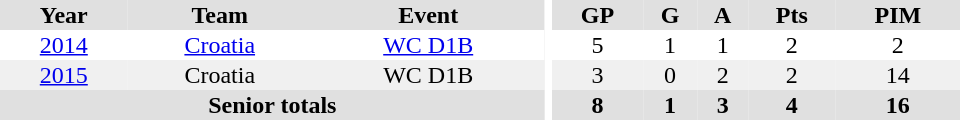<table border="0" cellpadding="1" cellspacing="0" ID="Table3" style="text-align:center; width:40em">
<tr ALIGN="center" bgcolor="#e0e0e0">
<th>Year</th>
<th>Team</th>
<th>Event</th>
<th rowspan="99" bgcolor="#ffffff"></th>
<th>GP</th>
<th>G</th>
<th>A</th>
<th>Pts</th>
<th>PIM</th>
</tr>
<tr>
<td><a href='#'>2014</a></td>
<td><a href='#'>Croatia</a></td>
<td><a href='#'>WC D1B</a></td>
<td>5</td>
<td>1</td>
<td>1</td>
<td>2</td>
<td>2</td>
</tr>
<tr bgcolor="#f0f0f0">
<td><a href='#'>2015</a></td>
<td>Croatia</td>
<td>WC D1B</td>
<td>3</td>
<td>0</td>
<td>2</td>
<td>2</td>
<td>14</td>
</tr>
<tr bgcolor="#e0e0e0">
<th colspan="3">Senior totals</th>
<th>8</th>
<th>1</th>
<th>3</th>
<th>4</th>
<th>16</th>
</tr>
</table>
